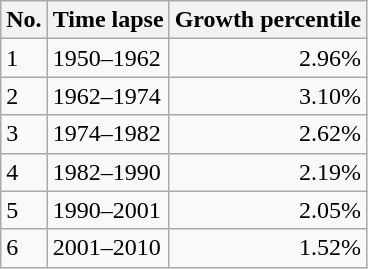<table class="wikitable">
<tr>
<th align="center">No.</th>
<th align="center">Time lapse</th>
<th align="center">Growth percentile</th>
</tr>
<tr>
<td>1</td>
<td>1950–1962</td>
<td align="right">2.96%</td>
</tr>
<tr>
<td>2</td>
<td>1962–1974</td>
<td align="right">3.10%</td>
</tr>
<tr>
<td>3</td>
<td>1974–1982</td>
<td align="right">2.62%</td>
</tr>
<tr>
<td>4</td>
<td>1982–1990</td>
<td align="right">2.19%</td>
</tr>
<tr>
<td>5</td>
<td>1990–2001</td>
<td align="right">2.05%</td>
</tr>
<tr>
<td>6</td>
<td>2001–2010</td>
<td align="right">1.52%</td>
</tr>
</table>
